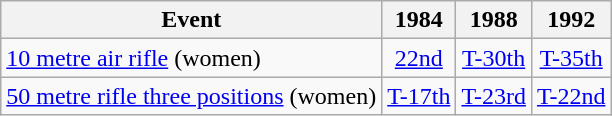<table class="wikitable" style="text-align: center">
<tr>
<th>Event</th>
<th>1984</th>
<th>1988</th>
<th>1992</th>
</tr>
<tr>
<td align=left><a href='#'>10 metre air rifle</a> (women)</td>
<td><a href='#'>22nd</a></td>
<td><a href='#'>T-30th</a></td>
<td><a href='#'>T-35th</a></td>
</tr>
<tr>
<td align=left><a href='#'>50 metre rifle three positions</a> (women)</td>
<td><a href='#'>T-17th</a></td>
<td><a href='#'>T-23rd</a></td>
<td><a href='#'>T-22nd</a></td>
</tr>
</table>
